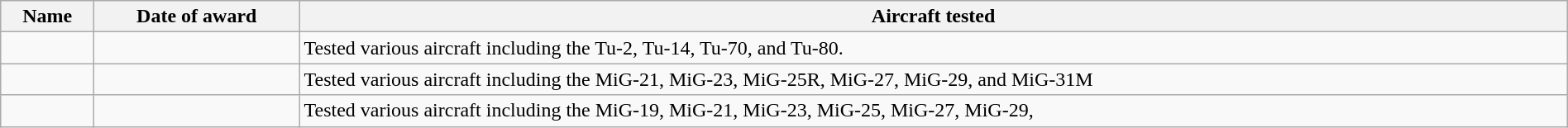<table class="wikitable sortable" width="100%">
<tr>
<th>Name</th>
<th>Date of award</th>
<th>Aircraft tested</th>
</tr>
<tr>
<td><strong></strong><br></td>
<td></td>
<td>Tested various aircraft including the Tu-2, Tu-14, Tu-70, and Tu-80.</td>
</tr>
<tr>
<td><strong></strong><br></td>
<td></td>
<td>Tested various aircraft including the MiG-21, MiG-23, MiG-25R, MiG-27, MiG-29, and MiG-31M</td>
</tr>
<tr>
<td><strong></strong><br></td>
<td></td>
<td>Tested various aircraft including the MiG-19, MiG-21, MiG-23, MiG-25, MiG-27, MiG-29,</td>
</tr>
</table>
